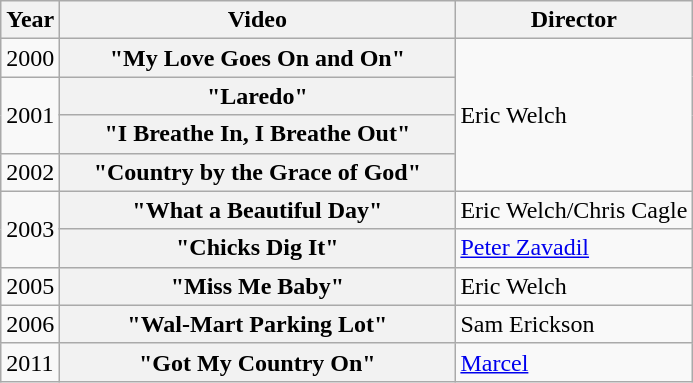<table class="wikitable plainrowheaders">
<tr>
<th>Year</th>
<th style="width:16em;">Video</th>
<th>Director</th>
</tr>
<tr>
<td>2000</td>
<th scope="row">"My Love Goes On and On"</th>
<td rowspan="4">Eric Welch</td>
</tr>
<tr>
<td rowspan="2">2001</td>
<th scope="row">"Laredo"</th>
</tr>
<tr>
<th scope="row">"I Breathe In, I Breathe Out"</th>
</tr>
<tr>
<td>2002</td>
<th scope="row">"Country by the Grace of God"</th>
</tr>
<tr>
<td rowspan="2">2003</td>
<th scope="row">"What a Beautiful Day"</th>
<td>Eric Welch/Chris Cagle</td>
</tr>
<tr>
<th scope="row">"Chicks Dig It"</th>
<td><a href='#'>Peter Zavadil</a></td>
</tr>
<tr>
<td>2005</td>
<th scope="row">"Miss Me Baby"</th>
<td>Eric Welch</td>
</tr>
<tr>
<td>2006</td>
<th scope="row">"Wal-Mart Parking Lot"</th>
<td>Sam Erickson</td>
</tr>
<tr>
<td>2011</td>
<th scope="row">"Got My Country On"</th>
<td><a href='#'>Marcel</a></td>
</tr>
</table>
